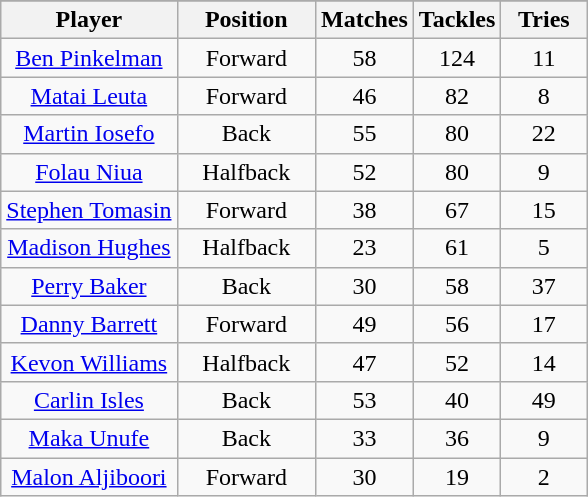<table class="wikitable sortable" style="text-align: center;">
<tr>
</tr>
<tr>
<th scope="col">Player</th>
<th scope="col" width=85>Position</th>
<th scope="col">Matches</th>
<th scope="col">Tackles</th>
<th scope="col" width=50>Tries</th>
</tr>
<tr>
<td><a href='#'>Ben Pinkelman</a></td>
<td>Forward</td>
<td>58</td>
<td>124</td>
<td>11</td>
</tr>
<tr>
<td><a href='#'>Matai Leuta</a></td>
<td>Forward</td>
<td>46</td>
<td>82</td>
<td>8</td>
</tr>
<tr>
<td><a href='#'>Martin Iosefo</a></td>
<td>Back</td>
<td>55</td>
<td>80</td>
<td>22</td>
</tr>
<tr>
<td><a href='#'>Folau Niua</a></td>
<td>Halfback</td>
<td>52</td>
<td>80</td>
<td>9</td>
</tr>
<tr>
<td><a href='#'>Stephen Tomasin</a></td>
<td>Forward</td>
<td>38</td>
<td>67</td>
<td>15</td>
</tr>
<tr>
<td><a href='#'>Madison Hughes</a></td>
<td>Halfback</td>
<td>23</td>
<td>61</td>
<td>5</td>
</tr>
<tr>
<td><a href='#'>Perry Baker</a></td>
<td>Back</td>
<td>30</td>
<td>58</td>
<td>37</td>
</tr>
<tr>
<td><a href='#'>Danny Barrett</a></td>
<td>Forward</td>
<td>49</td>
<td>56</td>
<td>17</td>
</tr>
<tr>
<td><a href='#'>Kevon Williams</a></td>
<td>Halfback</td>
<td>47</td>
<td>52</td>
<td>14</td>
</tr>
<tr>
<td><a href='#'>Carlin Isles</a></td>
<td>Back</td>
<td>53</td>
<td>40</td>
<td>49</td>
</tr>
<tr>
<td><a href='#'>Maka Unufe</a></td>
<td>Back</td>
<td>33</td>
<td>36</td>
<td>9</td>
</tr>
<tr>
<td><a href='#'>Malon Aljiboori</a></td>
<td>Forward</td>
<td>30</td>
<td>19</td>
<td>2</td>
</tr>
</table>
